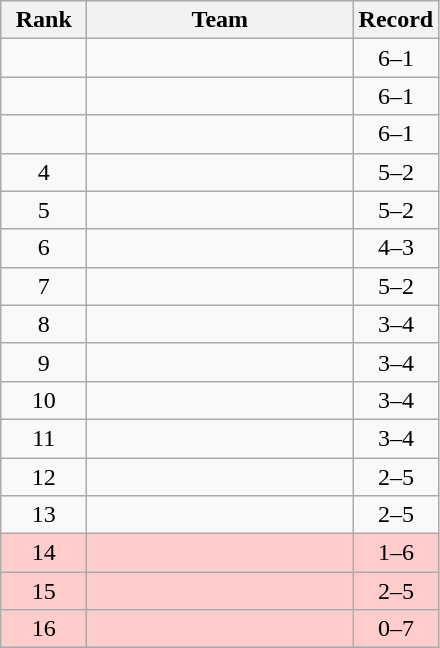<table class="wikitable" style="text-align: center">
<tr>
<th width=50>Rank</th>
<th width=170>Team</th>
<th width=50>Record</th>
</tr>
<tr>
<td></td>
<td align=left></td>
<td>6–1</td>
</tr>
<tr>
<td></td>
<td align=left></td>
<td>6–1</td>
</tr>
<tr>
<td></td>
<td align=left></td>
<td>6–1</td>
</tr>
<tr>
<td>4</td>
<td align=left></td>
<td>5–2</td>
</tr>
<tr>
<td>5</td>
<td align=left></td>
<td>5–2</td>
</tr>
<tr>
<td>6</td>
<td align=left></td>
<td>4–3</td>
</tr>
<tr>
<td>7</td>
<td align=left></td>
<td>5–2</td>
</tr>
<tr>
<td>8</td>
<td align=left></td>
<td>3–4</td>
</tr>
<tr>
<td>9</td>
<td align=left></td>
<td>3–4</td>
</tr>
<tr>
<td>10</td>
<td align=left></td>
<td>3–4</td>
</tr>
<tr>
<td>11</td>
<td align=left></td>
<td>3–4</td>
</tr>
<tr>
<td>12</td>
<td align=left></td>
<td>2–5</td>
</tr>
<tr>
<td>13</td>
<td align=left></td>
<td>2–5</td>
</tr>
<tr bgcolor=#ffcccc>
<td>14</td>
<td align=left></td>
<td>1–6</td>
</tr>
<tr bgcolor=#ffcccc>
<td>15</td>
<td align=left></td>
<td>2–5</td>
</tr>
<tr bgcolor=#ffcccc>
<td>16</td>
<td align=left></td>
<td>0–7</td>
</tr>
</table>
